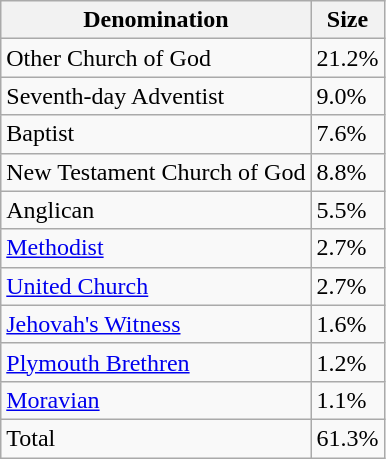<table class="wikitable">
<tr>
<th>Denomination</th>
<th>Size</th>
</tr>
<tr>
<td>Other Church of God</td>
<td>21.2%</td>
</tr>
<tr>
<td>Seventh-day Adventist</td>
<td>9.0%</td>
</tr>
<tr>
<td>Baptist</td>
<td>7.6%</td>
</tr>
<tr>
<td>New Testament Church of God</td>
<td>8.8%</td>
</tr>
<tr>
<td>Anglican</td>
<td>5.5%</td>
</tr>
<tr>
<td><a href='#'>Methodist</a></td>
<td>2.7%</td>
</tr>
<tr>
<td><a href='#'>United Church</a></td>
<td>2.7%</td>
</tr>
<tr>
<td><a href='#'>Jehovah's Witness</a></td>
<td>1.6%</td>
</tr>
<tr>
<td><a href='#'>Plymouth Brethren</a></td>
<td>1.2%</td>
</tr>
<tr>
<td><a href='#'>Moravian</a></td>
<td>1.1%</td>
</tr>
<tr>
<td>Total</td>
<td>61.3%</td>
</tr>
</table>
